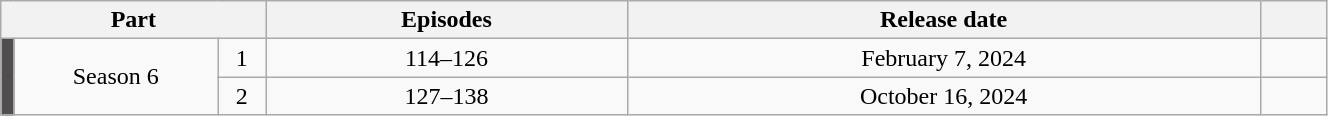<table class="wikitable" style="text-align:center; width: 70%;">
<tr>
<th colspan="3" width="20%">Part</th>
<th>Episodes</th>
<th>Release date</th>
<th width="5%"></th>
</tr>
<tr>
<td rowspan="2" width="1%" style="background: #4F4D4E"></td>
<td rowspan="2">Season 6</td>
<td>1</td>
<td>114–126</td>
<td>February 7, 2024</td>
<td></td>
</tr>
<tr>
<td>2</td>
<td>127–138</td>
<td>October 16, 2024</td>
<td></td>
</tr>
</table>
